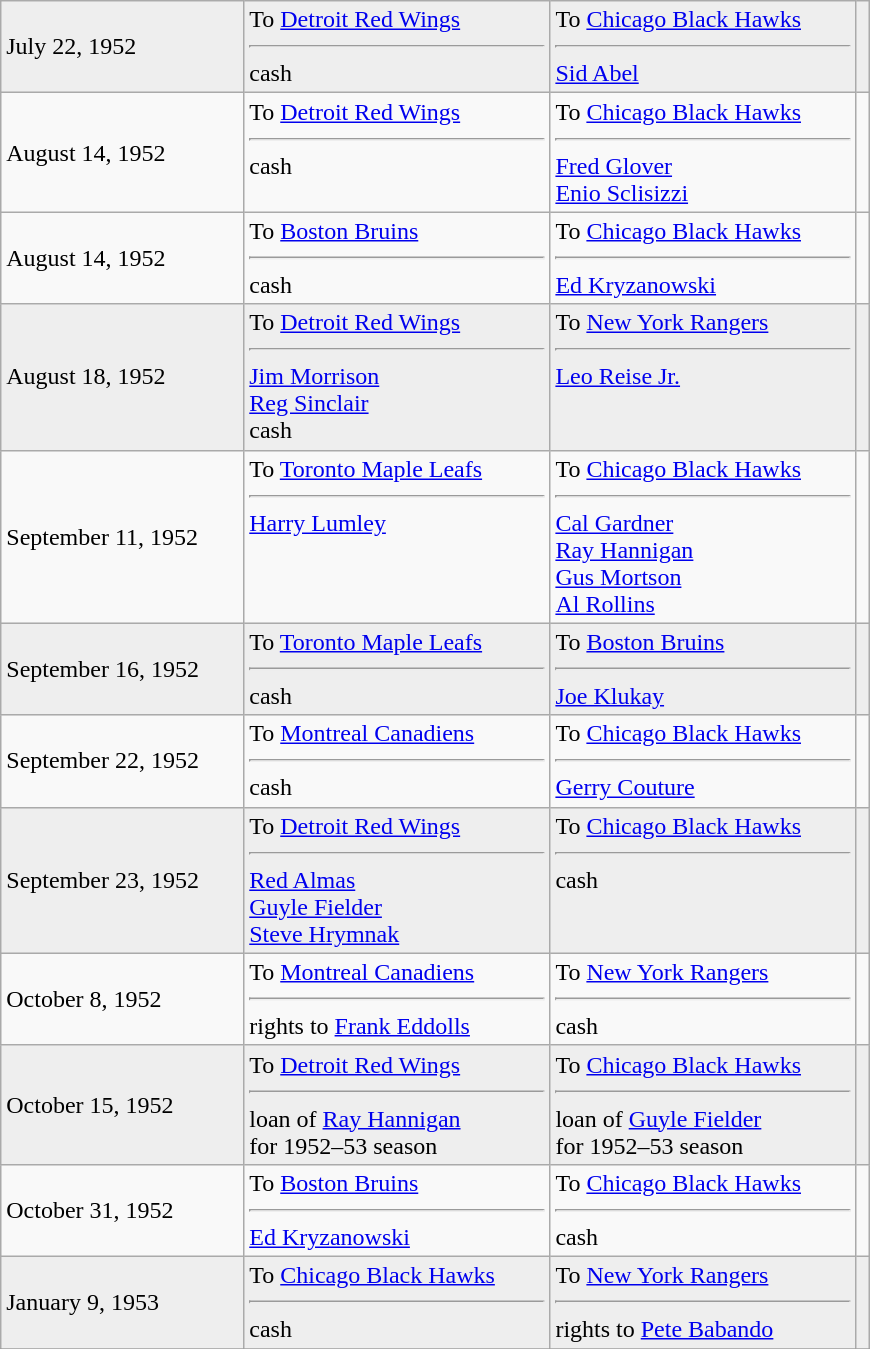<table class="wikitable" style="border:1px solid #999999; width:580px;">
<tr bgcolor="eeeeee">
<td>July 22, 1952</td>
<td valign="top">To <a href='#'>Detroit Red Wings</a><hr>cash</td>
<td valign="top">To <a href='#'>Chicago Black Hawks</a><hr><a href='#'>Sid Abel</a></td>
<td></td>
</tr>
<tr>
<td>August 14, 1952</td>
<td valign="top">To <a href='#'>Detroit Red Wings</a><hr>cash</td>
<td valign="top">To <a href='#'>Chicago Black Hawks</a><hr><a href='#'>Fred Glover</a><br><a href='#'>Enio Sclisizzi</a></td>
<td></td>
</tr>
<tr>
<td>August 14, 1952</td>
<td valign="top">To <a href='#'>Boston Bruins</a><hr>cash</td>
<td valign="top">To <a href='#'>Chicago Black Hawks</a><hr><a href='#'>Ed Kryzanowski</a></td>
<td></td>
</tr>
<tr bgcolor="eeeeee">
<td>August 18, 1952</td>
<td valign="top">To <a href='#'>Detroit Red Wings</a><hr><a href='#'>Jim Morrison</a><br><a href='#'>Reg Sinclair</a><br>cash</td>
<td valign="top">To <a href='#'>New York Rangers</a><hr><a href='#'>Leo Reise Jr.</a></td>
<td></td>
</tr>
<tr>
<td>September 11, 1952</td>
<td valign="top">To <a href='#'>Toronto Maple Leafs</a><hr><a href='#'>Harry Lumley</a></td>
<td valign="top">To <a href='#'>Chicago Black Hawks</a><hr><a href='#'>Cal Gardner</a><br><a href='#'>Ray Hannigan</a><br><a href='#'>Gus Mortson</a><br><a href='#'>Al Rollins</a></td>
<td></td>
</tr>
<tr bgcolor="eeeeee">
<td>September 16, 1952</td>
<td valign="top">To <a href='#'>Toronto Maple Leafs</a><hr>cash</td>
<td valign="top">To <a href='#'>Boston Bruins</a><hr><a href='#'>Joe Klukay</a></td>
<td></td>
</tr>
<tr>
<td>September 22, 1952</td>
<td valign="top">To <a href='#'>Montreal Canadiens</a><hr>cash</td>
<td valign="top">To <a href='#'>Chicago Black Hawks</a><hr><a href='#'>Gerry Couture</a></td>
<td></td>
</tr>
<tr bgcolor="eeeeee">
<td>September 23, 1952</td>
<td valign="top">To <a href='#'>Detroit Red Wings</a><hr><a href='#'>Red Almas</a><br><a href='#'>Guyle Fielder</a><br><a href='#'>Steve Hrymnak</a></td>
<td valign="top">To <a href='#'>Chicago Black Hawks</a><hr>cash</td>
<td></td>
</tr>
<tr>
<td>October 8, 1952</td>
<td valign="top">To <a href='#'>Montreal Canadiens</a><hr>rights to <a href='#'>Frank Eddolls</a></td>
<td valign="top">To <a href='#'>New York Rangers</a><hr>cash</td>
<td></td>
</tr>
<tr bgcolor="eeeeee">
<td>October 15, 1952</td>
<td valign="top">To <a href='#'>Detroit Red Wings</a><hr>loan of <a href='#'>Ray Hannigan</a><br>for 1952–53 season</td>
<td valign="top">To <a href='#'>Chicago Black Hawks</a><hr>loan of <a href='#'>Guyle Fielder</a><br>for 1952–53 season</td>
<td></td>
</tr>
<tr>
<td>October 31, 1952</td>
<td valign="top">To <a href='#'>Boston Bruins</a><hr><a href='#'>Ed Kryzanowski</a></td>
<td valign="top">To <a href='#'>Chicago Black Hawks</a><hr>cash</td>
<td></td>
</tr>
<tr bgcolor="eeeeee">
<td>January 9, 1953</td>
<td valign="top">To <a href='#'>Chicago Black Hawks</a><hr>cash</td>
<td valign="top">To <a href='#'>New York Rangers</a><hr>rights to <a href='#'>Pete Babando</a></td>
<td></td>
</tr>
<tr bgcolor="eeeeee">
</tr>
</table>
